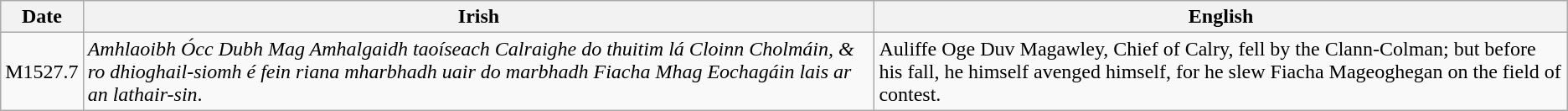<table class="wikitable">
<tr>
<th><strong>Date</strong></th>
<th><strong>Irish</strong></th>
<th><strong>English</strong></th>
</tr>
<tr>
<td>M1527.7</td>
<td><em>Amhlaoibh Ócc Dubh Mag Amhalgaidh taoíseach Calraighe do thuitim lá Cloinn Cholmáin, & ro dhioghail-siomh é fein riana mharbhadh uair do marbhadh Fiacha Mhag Eochagáin lais ar an lathair-sin</em>.</td>
<td>Auliffe Oge Duv Magawley, Chief of Calry, fell by the Clann-Colman; but before his fall, he himself avenged himself, for he slew Fiacha Mageoghegan on the field of contest.</td>
</tr>
</table>
